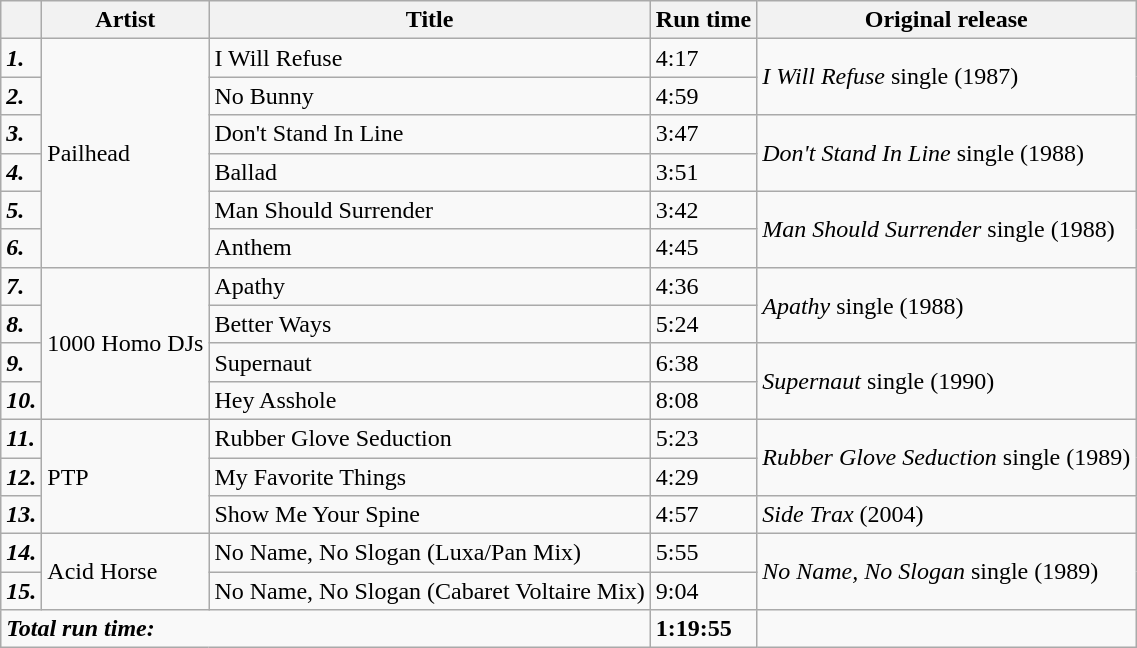<table class="wikitable sortable">
<tr>
<th></th>
<th>Artist</th>
<th>Title</th>
<th>Run time</th>
<th>Original release</th>
</tr>
<tr>
<td><strong><em>1.</em></strong></td>
<td rowspan="6">Pailhead</td>
<td>I Will Refuse</td>
<td>4:17</td>
<td rowspan="2"><em>I Will Refuse</em> single (1987)</td>
</tr>
<tr>
<td><strong><em>2.</em></strong></td>
<td>No Bunny</td>
<td>4:59</td>
</tr>
<tr>
<td><strong><em>3.</em></strong></td>
<td>Don't Stand In Line</td>
<td>3:47</td>
<td rowspan="2"><em>Don't Stand In Line</em> single (1988)</td>
</tr>
<tr>
<td><strong><em>4.</em></strong></td>
<td>Ballad</td>
<td>3:51</td>
</tr>
<tr>
<td><strong><em>5.</em></strong></td>
<td>Man Should Surrender</td>
<td>3:42</td>
<td rowspan="2"><em>Man Should Surrender</em> single (1988)</td>
</tr>
<tr>
<td><strong><em>6.</em></strong></td>
<td>Anthem</td>
<td>4:45</td>
</tr>
<tr>
<td><strong><em>7.</em></strong></td>
<td rowspan="4">1000 Homo DJs</td>
<td>Apathy</td>
<td>4:36</td>
<td rowspan="2"><em>Apathy</em> single (1988)</td>
</tr>
<tr>
<td><strong><em>8.</em></strong></td>
<td>Better Ways</td>
<td>5:24</td>
</tr>
<tr>
<td><strong><em>9.</em></strong></td>
<td>Supernaut</td>
<td>6:38</td>
<td rowspan="2"><em>Supernaut</em> single (1990)</td>
</tr>
<tr>
<td><strong><em>10.</em></strong></td>
<td>Hey Asshole</td>
<td>8:08</td>
</tr>
<tr>
<td><strong><em>11.</em></strong></td>
<td rowspan="3">PTP</td>
<td>Rubber Glove Seduction</td>
<td>5:23</td>
<td rowspan="2"><em>Rubber Glove Seduction</em> single (1989)</td>
</tr>
<tr>
<td><strong><em>12.</em></strong></td>
<td>My Favorite Things</td>
<td>4:29</td>
</tr>
<tr>
<td><strong><em>13.</em></strong></td>
<td>Show Me Your Spine</td>
<td>4:57</td>
<td><em>Side Trax</em> (2004)</td>
</tr>
<tr>
<td><strong><em>14.</em></strong></td>
<td rowspan="2">Acid Horse</td>
<td>No Name, No Slogan (Luxa/Pan Mix)</td>
<td>5:55</td>
<td rowspan="2"><em>No Name, No Slogan</em> single (1989)</td>
</tr>
<tr>
<td><strong><em>15.</em></strong></td>
<td>No Name, No Slogan (Cabaret Voltaire Mix)</td>
<td>9:04</td>
</tr>
<tr>
<td colspan="3"><strong><em>Total run time:</em></strong></td>
<td><strong>1:19:55</strong></td>
<td></td>
</tr>
</table>
